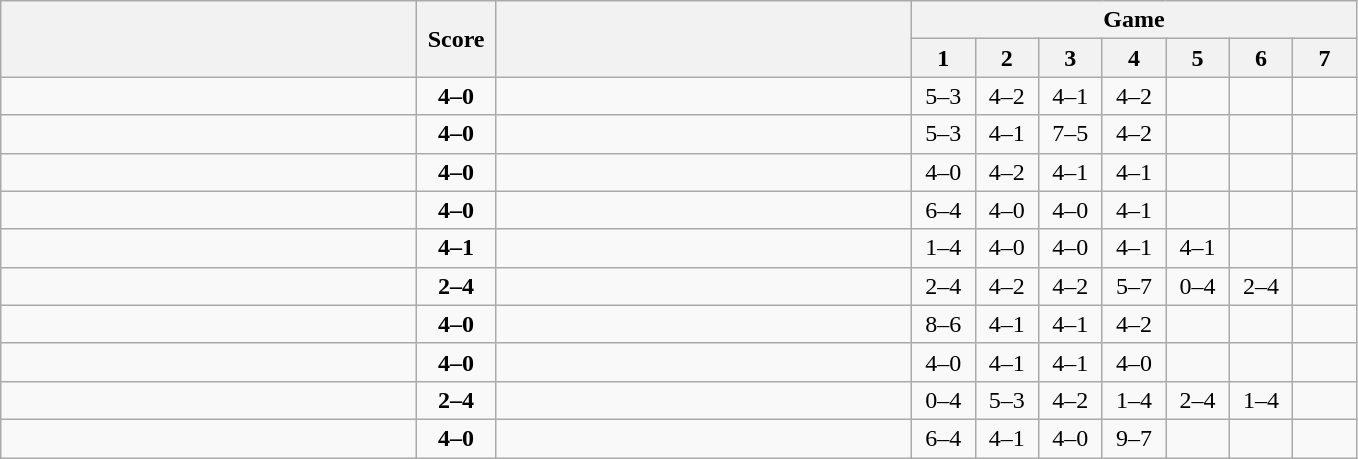<table class="wikitable" style="text-align: center;">
<tr>
<th rowspan=2 align="right" width="270"></th>
<th rowspan=2 width="45">Score</th>
<th rowspan=2 align="left" width="270"></th>
<th colspan=7>Game</th>
</tr>
<tr>
<th width="35">1</th>
<th width="35">2</th>
<th width="35">3</th>
<th width="35">4</th>
<th width="35">5</th>
<th width="35">6</th>
<th width="35">7</th>
</tr>
<tr>
<td align=left><strong></strong></td>
<td align=center><strong>4–0</strong></td>
<td align=left></td>
<td>5–3</td>
<td>4–2</td>
<td>4–1</td>
<td>4–2</td>
<td></td>
<td></td>
<td></td>
</tr>
<tr>
<td align=left><strong></strong></td>
<td align=center><strong>4–0</strong></td>
<td align=left></td>
<td>5–3</td>
<td>4–1</td>
<td>7–5</td>
<td>4–2</td>
<td></td>
<td></td>
<td></td>
</tr>
<tr>
<td align=left><strong></strong></td>
<td align=center><strong>4–0</strong></td>
<td align=left></td>
<td>4–0</td>
<td>4–2</td>
<td>4–1</td>
<td>4–1</td>
<td></td>
<td></td>
<td></td>
</tr>
<tr>
<td align=left><strong></strong></td>
<td align=center><strong>4–0</strong></td>
<td align=left></td>
<td>6–4</td>
<td>4–0</td>
<td>4–0</td>
<td>4–1</td>
<td></td>
<td></td>
<td></td>
</tr>
<tr>
<td align=left><strong></strong></td>
<td align=center><strong>4–1</strong></td>
<td align=left></td>
<td>1–4</td>
<td>4–0</td>
<td>4–0</td>
<td>4–1</td>
<td>4–1</td>
<td></td>
<td></td>
</tr>
<tr>
<td align=left></td>
<td align=center><strong>2–4</strong></td>
<td align=left><strong></strong></td>
<td>2–4</td>
<td>4–2</td>
<td>4–2</td>
<td>5–7</td>
<td>0–4</td>
<td>2–4</td>
<td></td>
</tr>
<tr>
<td align=left><strong></strong></td>
<td align=center><strong>4–0</strong></td>
<td align=left></td>
<td>8–6</td>
<td>4–1</td>
<td>4–1</td>
<td>4–2</td>
<td></td>
<td></td>
<td></td>
</tr>
<tr>
<td align=left><strong></strong></td>
<td align=center><strong>4–0</strong></td>
<td align=left></td>
<td>4–0</td>
<td>4–1</td>
<td>4–1</td>
<td>4–0</td>
<td></td>
<td></td>
<td></td>
</tr>
<tr>
<td align=left></td>
<td align=center><strong>2–4</strong></td>
<td align=left><strong></strong></td>
<td>0–4</td>
<td>5–3</td>
<td>4–2</td>
<td>1–4</td>
<td>2–4</td>
<td>1–4</td>
<td></td>
</tr>
<tr>
<td align=left><strong></strong></td>
<td align=center><strong>4–0</strong></td>
<td align=left></td>
<td>6–4</td>
<td>4–1</td>
<td>4–0</td>
<td>9–7</td>
<td></td>
<td></td>
<td></td>
</tr>
</table>
